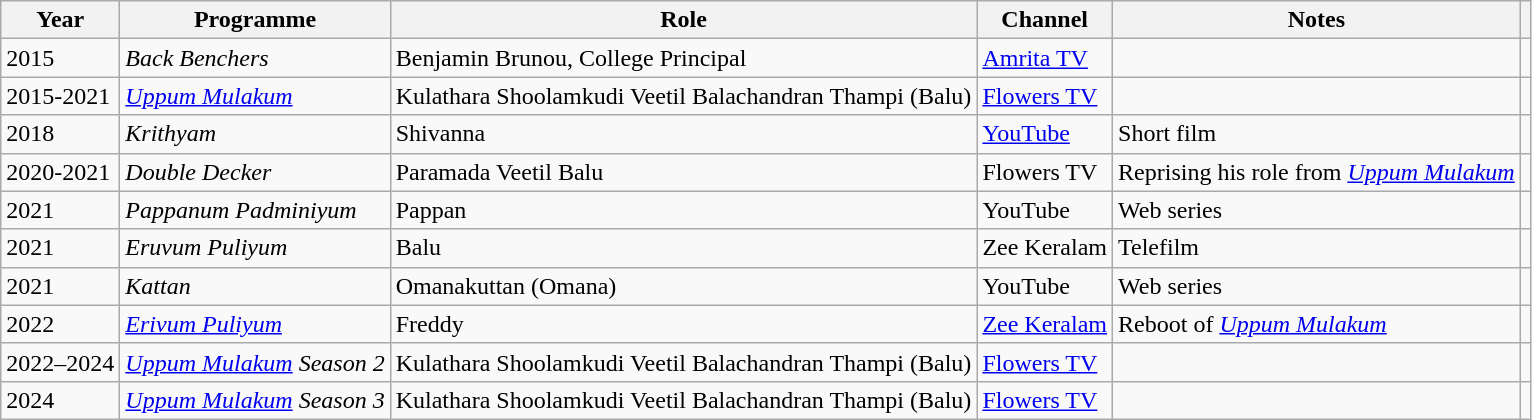<table class=wikitable>
<tr>
<th>Year</th>
<th>Programme</th>
<th>Role</th>
<th>Channel</th>
<th>Notes</th>
<th></th>
</tr>
<tr>
<td>2015</td>
<td><em>Back Benchers</em></td>
<td>Benjamin Brunou, College Principal</td>
<td><a href='#'>Amrita TV</a></td>
<td></td>
<td></td>
</tr>
<tr>
<td>2015-2021</td>
<td><em><a href='#'>Uppum Mulakum</a></em></td>
<td>Kulathara Shoolamkudi Veetil Balachandran Thampi (Balu)</td>
<td><a href='#'>Flowers TV</a></td>
<td></td>
<td></td>
</tr>
<tr>
<td>2018</td>
<td><em>Krithyam</em></td>
<td>Shivanna</td>
<td><a href='#'>YouTube</a></td>
<td>Short film</td>
<td></td>
</tr>
<tr>
<td>2020-2021</td>
<td><em>Double Decker</em></td>
<td>Paramada Veetil Balu</td>
<td>Flowers TV</td>
<td>Reprising his role from <em><a href='#'>Uppum Mulakum</a></em></td>
<td></td>
</tr>
<tr>
<td>2021</td>
<td><em>Pappanum Padminiyum</em></td>
<td>Pappan</td>
<td>YouTube</td>
<td>Web series</td>
<td></td>
</tr>
<tr>
<td>2021</td>
<td><em>Eruvum Puliyum</em></td>
<td>Balu</td>
<td>Zee Keralam</td>
<td>Telefilm</td>
<td></td>
</tr>
<tr>
<td>2021</td>
<td><em>Kattan</em></td>
<td>Omanakuttan (Omana)</td>
<td>YouTube</td>
<td>Web series</td>
<td></td>
</tr>
<tr>
<td>2022</td>
<td><em><a href='#'>Erivum Puliyum</a></em></td>
<td>Freddy</td>
<td><a href='#'>Zee Keralam</a></td>
<td>Reboot of <em><a href='#'>Uppum Mulakum</a></em></td>
<td></td>
</tr>
<tr>
<td>2022–2024</td>
<td><em><a href='#'>Uppum Mulakum</a> Season 2</em></td>
<td>Kulathara Shoolamkudi Veetil Balachandran Thampi (Balu)</td>
<td><a href='#'>Flowers TV</a></td>
<td></td>
<td></td>
</tr>
<tr>
<td>2024</td>
<td><em><a href='#'>Uppum Mulakum</a> Season 3</em></td>
<td>Kulathara Shoolamkudi Veetil Balachandran Thampi (Balu)</td>
<td><a href='#'>Flowers TV</a></td>
<td></td>
<td></td>
</tr>
</table>
